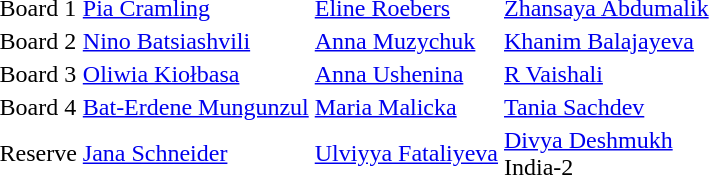<table>
<tr>
<td>Board 1</td>
<td><a href='#'>Pia Cramling</a><br></td>
<td><a href='#'>Eline Roebers</a><br></td>
<td><a href='#'>Zhansaya Abdumalik</a><br></td>
</tr>
<tr>
<td>Board 2</td>
<td><a href='#'>Nino Batsiashvili</a><br></td>
<td><a href='#'>Anna Muzychuk</a><br></td>
<td><a href='#'>Khanim Balajayeva</a><br></td>
</tr>
<tr>
<td>Board 3</td>
<td><a href='#'>Oliwia Kiołbasa</a><br></td>
<td><a href='#'>Anna Ushenina</a><br></td>
<td><a href='#'>R Vaishali</a><br></td>
</tr>
<tr>
<td>Board 4</td>
<td><a href='#'>Bat-Erdene Mungunzul</a><br></td>
<td><a href='#'>Maria Malicka</a><br></td>
<td><a href='#'>Tania Sachdev</a><br></td>
</tr>
<tr>
<td>Reserve</td>
<td><a href='#'>Jana Schneider</a><br></td>
<td><a href='#'>Ulviyya Fataliyeva</a><br></td>
<td><a href='#'>Divya Deshmukh</a><br> India-2</td>
</tr>
</table>
